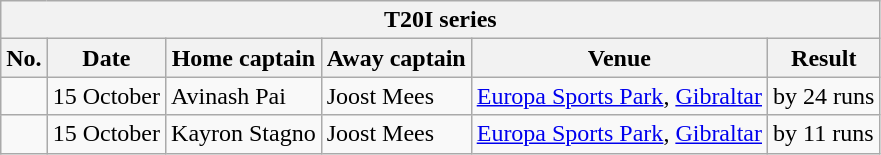<table class="wikitable">
<tr>
<th colspan="6">T20I series</th>
</tr>
<tr>
<th>No.</th>
<th>Date</th>
<th>Home captain</th>
<th>Away captain</th>
<th>Venue</th>
<th>Result</th>
</tr>
<tr>
<td></td>
<td>15 October</td>
<td>Avinash Pai</td>
<td>Joost Mees</td>
<td><a href='#'>Europa Sports Park</a>, <a href='#'>Gibraltar</a></td>
<td> by 24 runs</td>
</tr>
<tr>
<td></td>
<td>15 October</td>
<td>Kayron Stagno</td>
<td>Joost Mees</td>
<td><a href='#'>Europa Sports Park</a>, <a href='#'>Gibraltar</a></td>
<td> by 11 runs</td>
</tr>
</table>
